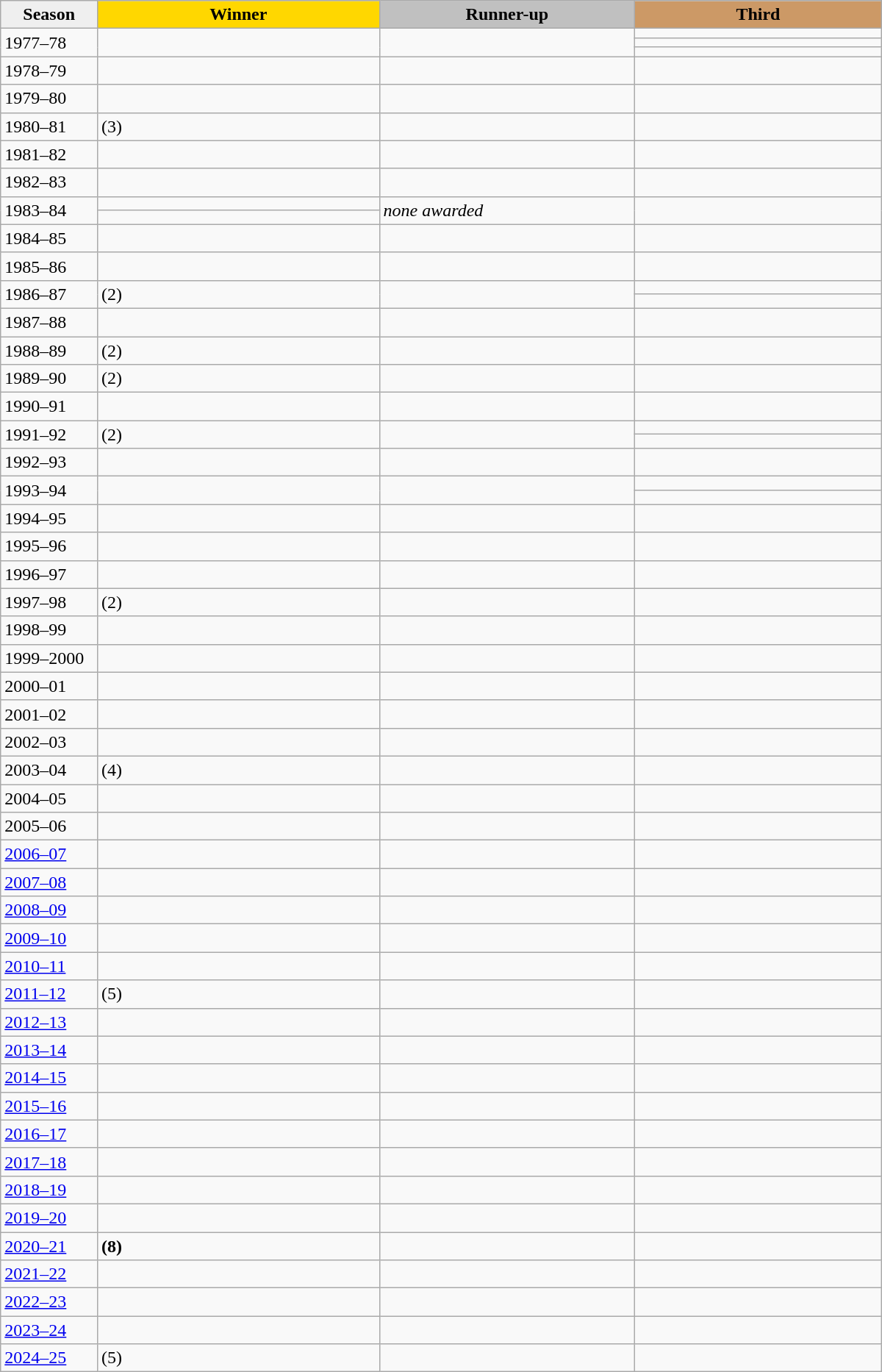<table class="wikitable sortable" style="width:800px;">
<tr>
<th style="width:11%; background:#efefef;">Season</th>
<th style="width:32%; background:gold">Winner</th>
<th style="width:29%; background:silver">Runner-up</th>
<th style="width:28%; background:#CC9966">Third</th>
</tr>
<tr>
<td rowspan=3>1977–78</td>
<td rowspan=3></td>
<td rowspan=3></td>
<td></td>
</tr>
<tr>
<td></td>
</tr>
<tr>
<td></td>
</tr>
<tr>
<td>1978–79</td>
<td></td>
<td></td>
<td></td>
</tr>
<tr>
<td>1979–80</td>
<td></td>
<td></td>
<td></td>
</tr>
<tr>
<td>1980–81</td>
<td> (3)</td>
<td></td>
<td></td>
</tr>
<tr>
<td>1981–82</td>
<td></td>
<td></td>
<td></td>
</tr>
<tr>
<td>1982–83</td>
<td></td>
<td></td>
<td></td>
</tr>
<tr>
<td rowspan=2>1983–84</td>
<td></td>
<td rowspan=2><em>none awarded</em></td>
<td rowspan=2></td>
</tr>
<tr>
<td></td>
</tr>
<tr>
<td>1984–85</td>
<td></td>
<td></td>
<td></td>
</tr>
<tr>
<td>1985–86</td>
<td></td>
<td></td>
<td></td>
</tr>
<tr>
<td rowspan=2>1986–87</td>
<td rowspan=2> (2)</td>
<td rowspan=2></td>
<td></td>
</tr>
<tr>
<td></td>
</tr>
<tr>
<td>1987–88</td>
<td></td>
<td></td>
<td></td>
</tr>
<tr>
<td>1988–89</td>
<td> (2)</td>
<td></td>
<td></td>
</tr>
<tr>
<td>1989–90</td>
<td> (2)</td>
<td></td>
<td></td>
</tr>
<tr>
<td>1990–91</td>
<td></td>
<td></td>
<td></td>
</tr>
<tr>
<td rowspan=2>1991–92</td>
<td rowspan=2> (2)</td>
<td rowspan=2></td>
<td></td>
</tr>
<tr>
<td></td>
</tr>
<tr>
<td>1992–93</td>
<td></td>
<td></td>
<td></td>
</tr>
<tr>
<td rowspan=2>1993–94</td>
<td rowspan=2></td>
<td rowspan=2></td>
<td></td>
</tr>
<tr>
<td></td>
</tr>
<tr>
<td>1994–95</td>
<td></td>
<td></td>
<td></td>
</tr>
<tr>
<td>1995–96</td>
<td></td>
<td></td>
<td></td>
</tr>
<tr>
<td>1996–97</td>
<td></td>
<td></td>
<td></td>
</tr>
<tr>
<td>1997–98</td>
<td> (2)</td>
<td></td>
<td></td>
</tr>
<tr>
<td>1998–99</td>
<td></td>
<td></td>
<td></td>
</tr>
<tr>
<td>1999–2000</td>
<td></td>
<td></td>
<td></td>
</tr>
<tr>
<td>2000–01</td>
<td></td>
<td></td>
<td></td>
</tr>
<tr>
<td>2001–02</td>
<td></td>
<td></td>
<td></td>
</tr>
<tr>
<td>2002–03</td>
<td></td>
<td></td>
<td></td>
</tr>
<tr>
<td>2003–04</td>
<td> (4)</td>
<td></td>
<td></td>
</tr>
<tr>
<td>2004–05</td>
<td></td>
<td></td>
<td></td>
</tr>
<tr>
<td>2005–06</td>
<td></td>
<td></td>
<td></td>
</tr>
<tr>
<td><a href='#'>2006–07</a></td>
<td></td>
<td></td>
<td></td>
</tr>
<tr>
<td><a href='#'>2007–08</a></td>
<td></td>
<td></td>
<td></td>
</tr>
<tr>
<td><a href='#'>2008–09</a></td>
<td></td>
<td></td>
<td></td>
</tr>
<tr>
<td><a href='#'>2009–10</a></td>
<td></td>
<td></td>
<td></td>
</tr>
<tr>
<td><a href='#'>2010–11</a></td>
<td></td>
<td></td>
<td></td>
</tr>
<tr>
<td><a href='#'>2011–12</a></td>
<td> (5)</td>
<td></td>
<td></td>
</tr>
<tr>
<td><a href='#'>2012–13</a></td>
<td></td>
<td></td>
<td></td>
</tr>
<tr>
<td><a href='#'>2013–14</a></td>
<td></td>
<td></td>
<td></td>
</tr>
<tr>
<td><a href='#'>2014–15</a></td>
<td></td>
<td></td>
<td></td>
</tr>
<tr>
<td><a href='#'>2015–16</a></td>
<td></td>
<td></td>
<td></td>
</tr>
<tr>
<td><a href='#'>2016–17</a></td>
<td></td>
<td></td>
<td></td>
</tr>
<tr>
<td><a href='#'>2017–18</a></td>
<td></td>
<td></td>
<td></td>
</tr>
<tr>
<td><a href='#'>2018–19</a></td>
<td></td>
<td></td>
<td></td>
</tr>
<tr>
<td><a href='#'>2019–20</a></td>
<td></td>
<td></td>
<td></td>
</tr>
<tr>
<td><a href='#'>2020–21</a></td>
<td> <strong>(8)</strong></td>
<td></td>
<td></td>
</tr>
<tr>
<td><a href='#'>2021–22</a></td>
<td></td>
<td></td>
<td></td>
</tr>
<tr>
<td><a href='#'>2022–23</a></td>
<td></td>
<td></td>
<td></td>
</tr>
<tr>
<td><a href='#'>2023–24</a></td>
<td></td>
<td></td>
<td></td>
</tr>
<tr>
<td><a href='#'>2024–25</a></td>
<td> (5)</td>
<td></td>
<td></td>
</tr>
</table>
